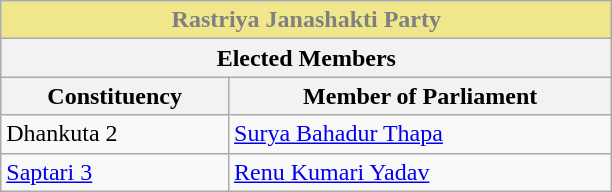<table role="presentation" class="wikitable mw-collapsible mw-collapsed">
<tr>
<th colspan="2" style="width: 300pt; background:khaki; color: grey;">Rastriya Janashakti Party</th>
</tr>
<tr>
<th colspan="2">Elected Members</th>
</tr>
<tr>
<th>Constituency</th>
<th>Member of Parliament</th>
</tr>
<tr>
<td>Dhankuta 2</td>
<td><a href='#'>Surya Bahadur Thapa</a></td>
</tr>
<tr>
<td><a href='#'>Saptari 3</a></td>
<td><a href='#'>Renu Kumari Yadav</a></td>
</tr>
</table>
